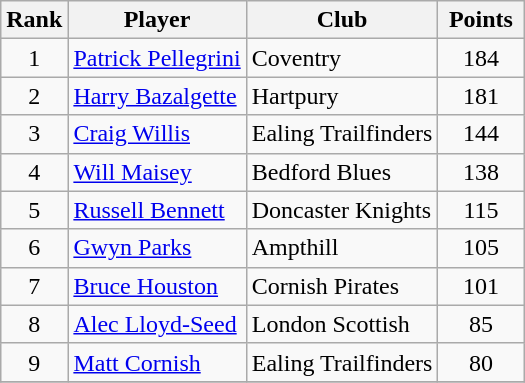<table class="wikitable" style="text-align:center">
<tr>
<th>Rank</th>
<th>Player</th>
<th>Club</th>
<th style="width:50px;">Points</th>
</tr>
<tr>
<td>1</td>
<td align=left> <a href='#'>Patrick Pellegrini</a></td>
<td align=left>Coventry</td>
<td>184</td>
</tr>
<tr>
<td>2</td>
<td align=left> <a href='#'>Harry Bazalgette</a></td>
<td align=left>Hartpury</td>
<td>181</td>
</tr>
<tr>
<td>3</td>
<td align=left> <a href='#'>Craig Willis</a></td>
<td align=left>Ealing Trailfinders</td>
<td>144</td>
</tr>
<tr>
<td>4</td>
<td align=left> <a href='#'>Will Maisey</a></td>
<td align=left>Bedford Blues</td>
<td>138</td>
</tr>
<tr>
<td>5</td>
<td align=left> <a href='#'>Russell Bennett</a></td>
<td align=left>Doncaster Knights</td>
<td>115</td>
</tr>
<tr>
<td>6</td>
<td align=left> <a href='#'>Gwyn Parks</a></td>
<td align=left>Ampthill</td>
<td>105</td>
</tr>
<tr>
<td>7</td>
<td align=left> <a href='#'>Bruce Houston</a></td>
<td align=left>Cornish Pirates</td>
<td>101</td>
</tr>
<tr>
<td>8</td>
<td align=left> <a href='#'>Alec Lloyd-Seed</a></td>
<td align=left>London Scottish</td>
<td>85</td>
</tr>
<tr>
<td>9</td>
<td align=left> <a href='#'>Matt Cornish</a></td>
<td align=left>Ealing Trailfinders</td>
<td>80</td>
</tr>
<tr>
</tr>
</table>
